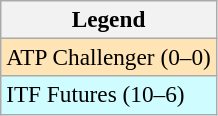<table class=wikitable style=font-size:97%>
<tr>
<th>Legend</th>
</tr>
<tr bgcolor=moccasin>
<td>ATP Challenger (0–0)</td>
</tr>
<tr bgcolor=cffcff>
<td>ITF Futures (10–6)</td>
</tr>
</table>
